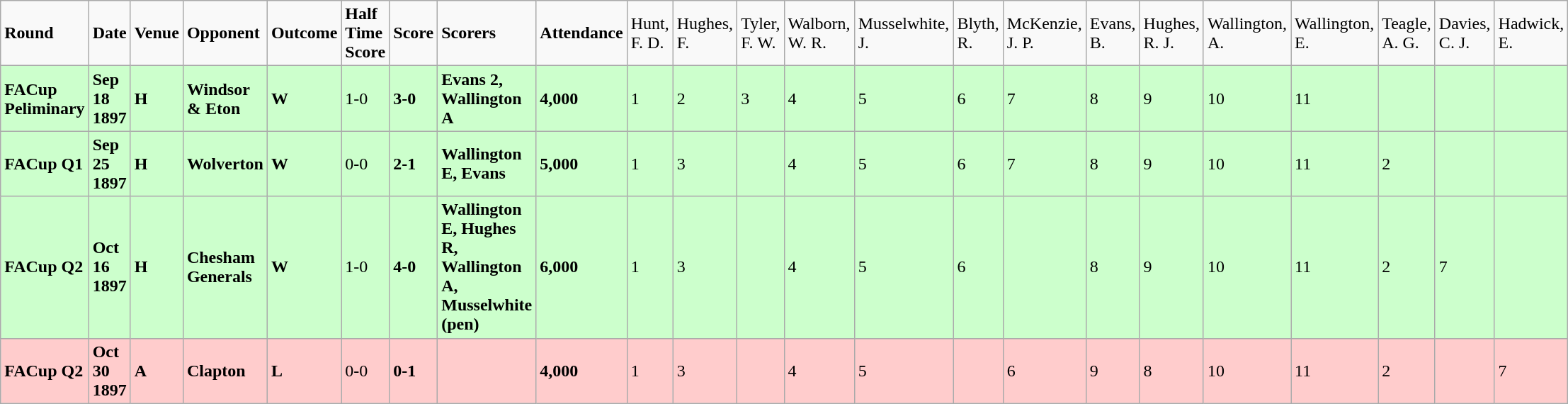<table class="wikitable">
<tr>
<td><strong>Round</strong></td>
<td><strong>Date</strong></td>
<td><strong>Venue</strong></td>
<td><strong>Opponent</strong></td>
<td><strong>Outcome</strong></td>
<td><strong>Half Time Score</strong></td>
<td><strong>Score</strong></td>
<td><strong>Scorers</strong></td>
<td><strong>Attendance</strong></td>
<td>Hunt, F. D.</td>
<td>Hughes, F.</td>
<td>Tyler, F. W.</td>
<td>Walborn, W. R.</td>
<td>Musselwhite, J.</td>
<td>Blyth, R.</td>
<td>McKenzie, J. P.</td>
<td>Evans, B.</td>
<td>Hughes, R. J.</td>
<td>Wallington, A.</td>
<td>Wallington, E.</td>
<td>Teagle, A. G.</td>
<td>Davies, C. J.</td>
<td>Hadwick, E.</td>
</tr>
<tr bgcolor="#CCFFCC">
<td><strong>FACup Peliminary</strong></td>
<td><strong>Sep 18 1897</strong></td>
<td><strong>H</strong></td>
<td><strong>Windsor & Eton</strong></td>
<td><strong>W</strong></td>
<td>1-0</td>
<td><strong>3-0</strong></td>
<td><strong>Evans 2, Wallington A</strong></td>
<td><strong>4,000</strong></td>
<td>1</td>
<td>2</td>
<td>3</td>
<td>4</td>
<td>5</td>
<td>6</td>
<td>7</td>
<td>8</td>
<td>9</td>
<td>10</td>
<td>11</td>
<td></td>
<td></td>
<td></td>
</tr>
<tr bgcolor="#CCFFCC">
<td><strong>FACup Q1</strong></td>
<td><strong>Sep 25 1897</strong></td>
<td><strong>H</strong></td>
<td><strong>Wolverton</strong></td>
<td><strong>W</strong></td>
<td>0-0</td>
<td><strong>2-1</strong></td>
<td><strong>Wallington E, Evans</strong></td>
<td><strong>5,000</strong></td>
<td>1</td>
<td>3</td>
<td></td>
<td>4</td>
<td>5</td>
<td>6</td>
<td>7</td>
<td>8</td>
<td>9</td>
<td>10</td>
<td>11</td>
<td>2</td>
<td></td>
<td></td>
</tr>
<tr bgcolor="#CCFFCC">
<td><strong>FACup Q2</strong></td>
<td><strong>Oct 16 1897</strong></td>
<td><strong>H</strong></td>
<td><strong>Chesham Generals</strong></td>
<td><strong>W</strong></td>
<td>1-0</td>
<td><strong>4-0</strong></td>
<td><strong>Wallington E, Hughes R, Wallington A, Musselwhite (pen)</strong></td>
<td><strong>6,000</strong></td>
<td>1</td>
<td>3</td>
<td></td>
<td>4</td>
<td>5</td>
<td>6</td>
<td></td>
<td>8</td>
<td>9</td>
<td>10</td>
<td>11</td>
<td>2</td>
<td>7</td>
<td></td>
</tr>
<tr bgcolor="#FFCCCC">
<td><strong>FACup Q2</strong></td>
<td><strong>Oct 30 1897</strong></td>
<td><strong>A</strong></td>
<td><strong>Clapton</strong></td>
<td><strong>L</strong></td>
<td>0-0</td>
<td><strong>0-1</strong></td>
<td></td>
<td><strong>4,000</strong></td>
<td>1</td>
<td>3</td>
<td></td>
<td>4</td>
<td>5</td>
<td></td>
<td>6</td>
<td>9</td>
<td>8</td>
<td>10</td>
<td>11</td>
<td>2</td>
<td></td>
<td>7</td>
</tr>
</table>
